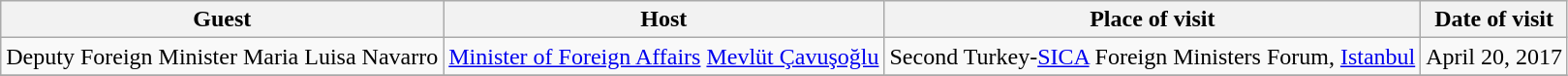<table class="wikitable" border="1">
<tr>
<th>Guest</th>
<th>Host</th>
<th>Place of visit</th>
<th>Date of visit</th>
</tr>
<tr>
<td> Deputy Foreign Minister Maria Luisa Navarro</td>
<td> <a href='#'>Minister of Foreign Affairs</a> <a href='#'>Mevlüt Çavuşoğlu</a></td>
<td>Second Turkey-<a href='#'>SICA</a> Foreign Ministers Forum, <a href='#'>Istanbul</a></td>
<td>April 20, 2017</td>
</tr>
<tr>
</tr>
</table>
